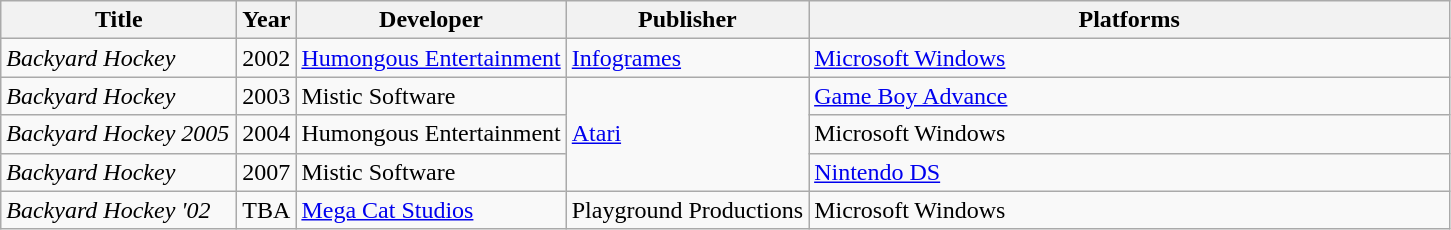<table class="wikitable">
<tr>
<th width="150">Title</th>
<th>Year</th>
<th>Developer</th>
<th>Publisher</th>
<th width="420">Platforms</th>
</tr>
<tr>
<td><em>Backyard Hockey</em></td>
<td>2002</td>
<td><a href='#'>Humongous Entertainment</a></td>
<td><a href='#'>Infogrames</a></td>
<td><a href='#'>Microsoft Windows</a></td>
</tr>
<tr>
<td><em>Backyard Hockey</em></td>
<td>2003</td>
<td>Mistic Software</td>
<td rowspan="3"><a href='#'>Atari</a></td>
<td><a href='#'>Game Boy Advance</a></td>
</tr>
<tr>
<td><em>Backyard Hockey 2005</em></td>
<td>2004</td>
<td>Humongous Entertainment</td>
<td>Microsoft Windows</td>
</tr>
<tr>
<td><em>Backyard Hockey</em></td>
<td>2007</td>
<td>Mistic Software</td>
<td><a href='#'>Nintendo DS</a></td>
</tr>
<tr>
<td><em>Backyard Hockey '02</em></td>
<td>TBA</td>
<td><a href='#'>Mega Cat Studios</a></td>
<td>Playground Productions</td>
<td>Microsoft Windows</td>
</tr>
</table>
